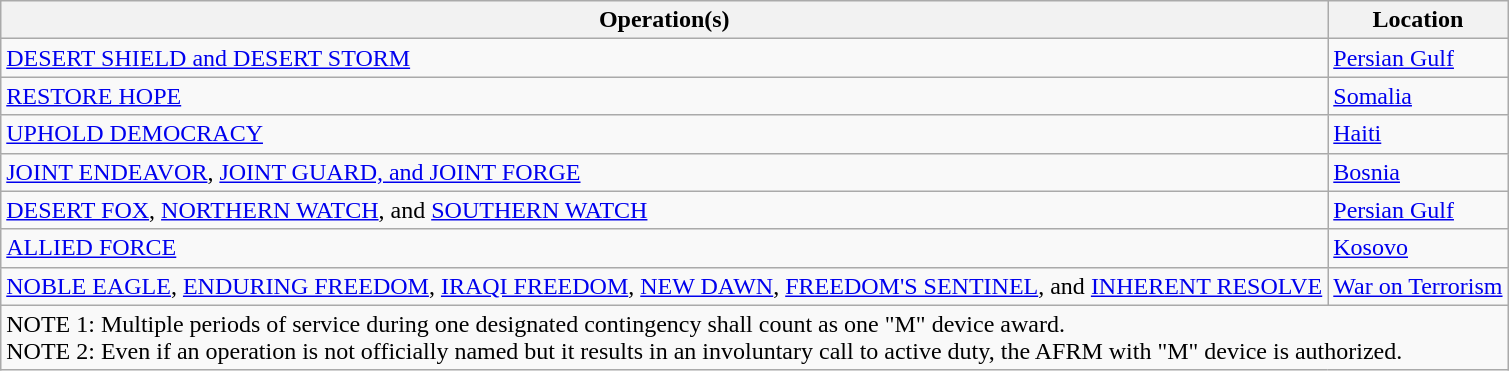<table class="wikitable">
<tr>
<th>Operation(s)</th>
<th>Location</th>
</tr>
<tr>
<td><a href='#'>DESERT SHIELD and DESERT STORM</a></td>
<td><a href='#'>Persian Gulf</a></td>
</tr>
<tr>
<td><a href='#'>RESTORE HOPE</a></td>
<td><a href='#'>Somalia</a></td>
</tr>
<tr>
<td><a href='#'>UPHOLD DEMOCRACY</a></td>
<td><a href='#'>Haiti</a></td>
</tr>
<tr>
<td><a href='#'>JOINT ENDEAVOR</a>, <a href='#'>JOINT GUARD, and JOINT FORGE</a></td>
<td><a href='#'>Bosnia</a></td>
</tr>
<tr>
<td><a href='#'>DESERT FOX</a>, <a href='#'>NORTHERN WATCH</a>, and <a href='#'>SOUTHERN WATCH</a></td>
<td><a href='#'>Persian Gulf</a></td>
</tr>
<tr>
<td><a href='#'>ALLIED FORCE</a></td>
<td><a href='#'>Kosovo</a></td>
</tr>
<tr>
<td><a href='#'>NOBLE EAGLE</a>, <a href='#'>ENDURING FREEDOM</a>, <a href='#'>IRAQI FREEDOM</a>, <a href='#'>NEW DAWN</a>, <a href='#'>FREEDOM'S SENTINEL</a>, and <a href='#'>INHERENT RESOLVE</a></td>
<td><a href='#'>War on Terrorism</a></td>
</tr>
<tr>
<td align="left" colspan="2">NOTE 1: Multiple periods of service during one designated contingency shall count as one "M" device award.<br>NOTE 2: Even if an operation is not officially named but it results in an involuntary call to active duty, the AFRM with "M" device is authorized.</td>
</tr>
</table>
